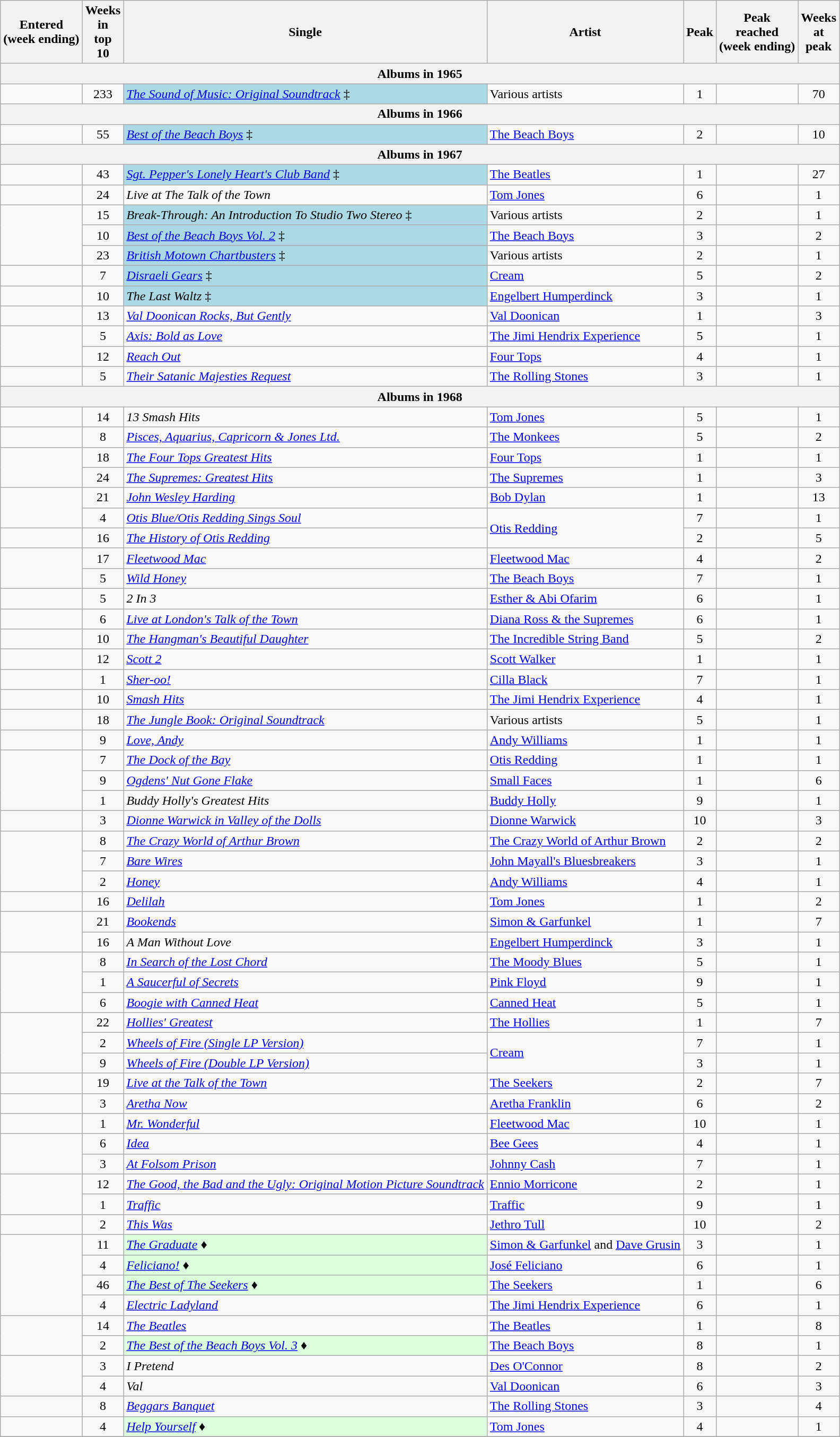<table class="wikitable sortable" style="text-align:center;">
<tr>
<th>Entered <br>(week ending)</th>
<th data-sort-type="number">Weeks<br>in<br>top<br>10</th>
<th>Single</th>
<th>Artist</th>
<th data-sort-type="number">Peak</th>
<th>Peak<br>reached <br>(week ending)</th>
<th data-sort-type="number">Weeks<br>at<br>peak</th>
</tr>
<tr>
<th colspan="7">Albums in 1965</th>
</tr>
<tr>
<td></td>
<td>233</td>
<td align="left" bgcolor=lightblue><em><a href='#'>The Sound of Music: Original Soundtrack</a></em> ‡</td>
<td align="left">Various artists</td>
<td>1</td>
<td></td>
<td>70</td>
</tr>
<tr>
<th colspan="7">Albums in 1966</th>
</tr>
<tr>
<td></td>
<td>55</td>
<td align="left" bgcolor=lightblue><em><a href='#'>Best of the Beach Boys</a></em> ‡</td>
<td align="left"><a href='#'>The Beach Boys</a></td>
<td>2</td>
<td></td>
<td>10</td>
</tr>
<tr>
<th colspan="7">Albums in 1967</th>
</tr>
<tr>
<td></td>
<td>43</td>
<td align="left" bgcolor=lightblue><em><a href='#'>Sgt. Pepper's Lonely Heart's Club Band</a></em> ‡</td>
<td align="left"><a href='#'>The Beatles</a></td>
<td>1</td>
<td></td>
<td>27</td>
</tr>
<tr>
<td></td>
<td>24</td>
<td align="left"><em>Live at The Talk of the Town</em></td>
<td align="left"><a href='#'>Tom Jones</a></td>
<td>6</td>
<td></td>
<td>1</td>
</tr>
<tr>
<td rowspan="3"></td>
<td>15</td>
<td align="left" bgcolor=lightblue><em>Break-Through: An Introduction To Studio Two Stereo</em> ‡</td>
<td align="left">Various artists</td>
<td>2</td>
<td></td>
<td>1</td>
</tr>
<tr>
<td>10</td>
<td align="left" bgcolor=lightblue><em><a href='#'>Best of the Beach Boys Vol. 2</a></em> ‡</td>
<td align="left"><a href='#'>The Beach Boys</a></td>
<td>3</td>
<td></td>
<td>2</td>
</tr>
<tr>
<td>23</td>
<td align="left" bgcolor=lightblue><em><a href='#'>British Motown Chartbusters</a></em> ‡</td>
<td align="left">Various artists</td>
<td>2</td>
<td></td>
<td>1</td>
</tr>
<tr>
<td></td>
<td>7</td>
<td align="left" bgcolor=lightblue><em><a href='#'>Disraeli Gears</a></em> ‡</td>
<td align="left"><a href='#'>Cream</a></td>
<td>5</td>
<td></td>
<td>2</td>
</tr>
<tr>
<td></td>
<td>10</td>
<td align="left" bgcolor=lightblue><em>The Last Waltz</em> ‡</td>
<td align="left"><a href='#'>Engelbert Humperdinck</a></td>
<td>3</td>
<td></td>
<td>1</td>
</tr>
<tr>
<td></td>
<td>13</td>
<td align="left"><em><a href='#'>Val Doonican Rocks, But Gently</a></em></td>
<td align="left"><a href='#'>Val Doonican</a></td>
<td>1</td>
<td></td>
<td>3</td>
</tr>
<tr>
<td rowspan="2"></td>
<td>5</td>
<td align="left"><em><a href='#'>Axis: Bold as Love</a></em></td>
<td align="left"><a href='#'>The Jimi Hendrix Experience</a></td>
<td>5</td>
<td></td>
<td>1</td>
</tr>
<tr>
<td>12</td>
<td align="left"><em><a href='#'>Reach Out</a></em></td>
<td align="left"><a href='#'>Four Tops</a></td>
<td>4</td>
<td></td>
<td>1</td>
</tr>
<tr>
<td></td>
<td>5</td>
<td align="left"><em><a href='#'>Their Satanic Majesties Request</a></em></td>
<td align="left"><a href='#'>The Rolling Stones</a></td>
<td>3</td>
<td></td>
<td>1</td>
</tr>
<tr>
<th colspan="7">Albums in 1968</th>
</tr>
<tr>
<td></td>
<td>14</td>
<td align="left"><em>13 Smash Hits</em></td>
<td align="left"><a href='#'>Tom Jones</a></td>
<td>5</td>
<td></td>
<td>1</td>
</tr>
<tr>
<td></td>
<td>8</td>
<td align="left"><em><a href='#'>Pisces, Aquarius, Capricorn & Jones Ltd.</a></em></td>
<td align="left"><a href='#'>The Monkees</a></td>
<td>5</td>
<td></td>
<td>2</td>
</tr>
<tr>
<td rowspan="2"></td>
<td>18</td>
<td align="left"><em><a href='#'>The Four Tops Greatest Hits</a></em></td>
<td align="left"><a href='#'>Four Tops</a></td>
<td>1</td>
<td></td>
<td>1</td>
</tr>
<tr>
<td>24</td>
<td align="left"><em><a href='#'>The Supremes: Greatest Hits</a></em></td>
<td align="left"><a href='#'>The Supremes</a></td>
<td>1</td>
<td></td>
<td>3</td>
</tr>
<tr>
<td rowspan="2"></td>
<td>21</td>
<td align="left"><em><a href='#'>John Wesley Harding</a></em></td>
<td align="left"><a href='#'>Bob Dylan</a></td>
<td>1</td>
<td></td>
<td>13</td>
</tr>
<tr>
<td>4</td>
<td align="left"><em><a href='#'>Otis Blue/Otis Redding Sings Soul</a></em> </td>
<td align="left" rowspan="2"><a href='#'>Otis Redding</a></td>
<td>7</td>
<td></td>
<td>1</td>
</tr>
<tr>
<td></td>
<td>16</td>
<td align="left"><em><a href='#'>The History of Otis Redding</a></em></td>
<td>2</td>
<td></td>
<td>5</td>
</tr>
<tr>
<td rowspan="2"></td>
<td>17</td>
<td align="left"><em><a href='#'>Fleetwood Mac</a></em></td>
<td align="left"><a href='#'>Fleetwood Mac</a></td>
<td>4</td>
<td></td>
<td>2</td>
</tr>
<tr>
<td>5</td>
<td align="left"><em><a href='#'>Wild Honey</a></em></td>
<td align="left"><a href='#'>The Beach Boys</a></td>
<td>7</td>
<td></td>
<td>1</td>
</tr>
<tr>
<td></td>
<td>5</td>
<td align="left"><em>2 In 3</em></td>
<td align="left"><a href='#'>Esther & Abi Ofarim</a></td>
<td>6</td>
<td></td>
<td>1</td>
</tr>
<tr>
<td></td>
<td>6</td>
<td align="left"><em><a href='#'>Live at London's Talk of the Town</a></em></td>
<td align="left"><a href='#'>Diana Ross & the Supremes</a></td>
<td>6</td>
<td></td>
<td>1</td>
</tr>
<tr>
<td></td>
<td>10</td>
<td align="left"><em><a href='#'>The Hangman's Beautiful Daughter</a></em></td>
<td align="left"><a href='#'>The Incredible String Band</a></td>
<td>5</td>
<td></td>
<td>2</td>
</tr>
<tr>
<td></td>
<td>12</td>
<td align="left"><em><a href='#'>Scott 2</a></em></td>
<td align="left"><a href='#'>Scott Walker</a></td>
<td>1</td>
<td></td>
<td>1</td>
</tr>
<tr>
<td></td>
<td>1</td>
<td align="left"><em><a href='#'>Sher-oo!</a></em></td>
<td align="left"><a href='#'>Cilla Black</a></td>
<td>7</td>
<td></td>
<td>1</td>
</tr>
<tr>
<td></td>
<td>10</td>
<td align="left"><em><a href='#'>Smash Hits</a></em></td>
<td align="left"><a href='#'>The Jimi Hendrix Experience</a></td>
<td>4</td>
<td></td>
<td>1</td>
</tr>
<tr>
<td></td>
<td>18</td>
<td align="left"><em><a href='#'>The Jungle Book: Original Soundtrack</a></em></td>
<td align="left">Various artists</td>
<td>5</td>
<td></td>
<td>1</td>
</tr>
<tr>
<td></td>
<td>9</td>
<td align="left"><em><a href='#'>Love, Andy</a></em></td>
<td align="left"><a href='#'>Andy Williams</a></td>
<td>1</td>
<td></td>
<td>1</td>
</tr>
<tr>
<td rowspan="3"></td>
<td>7</td>
<td align="left"><em><a href='#'>The Dock of the Bay</a></em></td>
<td align="left"><a href='#'>Otis Redding</a></td>
<td>1</td>
<td></td>
<td>1</td>
</tr>
<tr>
<td>9</td>
<td align="left"><em><a href='#'>Ogdens' Nut Gone Flake</a></em></td>
<td align="left"><a href='#'>Small Faces</a></td>
<td>1</td>
<td></td>
<td>6</td>
</tr>
<tr>
<td>1</td>
<td align="left"><em>Buddy Holly's Greatest Hits</em> </td>
<td align="left"><a href='#'>Buddy Holly</a></td>
<td>9</td>
<td></td>
<td>1</td>
</tr>
<tr>
<td></td>
<td>3</td>
<td align="left"><em><a href='#'>Dionne Warwick in Valley of the Dolls</a></em></td>
<td align="left"><a href='#'>Dionne Warwick</a></td>
<td>10</td>
<td></td>
<td>3</td>
</tr>
<tr>
<td rowspan="3"></td>
<td>8</td>
<td align="left"><em><a href='#'>The Crazy World of Arthur Brown</a></em></td>
<td align="left"><a href='#'>The Crazy World of Arthur Brown</a></td>
<td>2</td>
<td></td>
<td>2</td>
</tr>
<tr>
<td>7</td>
<td align="left"><em><a href='#'>Bare Wires</a></em></td>
<td align="left"><a href='#'>John Mayall's Bluesbreakers</a></td>
<td>3</td>
<td></td>
<td>1</td>
</tr>
<tr>
<td>2</td>
<td align="left"><em><a href='#'>Honey</a></em></td>
<td align="left"><a href='#'>Andy Williams</a></td>
<td>4</td>
<td></td>
<td>1</td>
</tr>
<tr>
<td></td>
<td>16</td>
<td align="left"><em><a href='#'>Delilah</a></em></td>
<td align="left"><a href='#'>Tom Jones</a></td>
<td>1</td>
<td></td>
<td>2</td>
</tr>
<tr>
<td rowspan="2"></td>
<td>21</td>
<td align="left"><em><a href='#'>Bookends</a></em></td>
<td align="left"><a href='#'>Simon & Garfunkel</a></td>
<td>1</td>
<td></td>
<td>7</td>
</tr>
<tr>
<td>16</td>
<td align="left"><em>A Man Without Love</em></td>
<td align="left"><a href='#'>Engelbert Humperdinck</a></td>
<td>3</td>
<td></td>
<td>1</td>
</tr>
<tr>
<td rowspan="3"></td>
<td>8</td>
<td align="left"><em><a href='#'>In Search of the Lost Chord</a></em></td>
<td align="left"><a href='#'>The Moody Blues</a></td>
<td>5</td>
<td></td>
<td>1</td>
</tr>
<tr>
<td>1</td>
<td align="left"><em><a href='#'>A Saucerful of Secrets</a></em></td>
<td align="left"><a href='#'>Pink Floyd</a></td>
<td>9</td>
<td></td>
<td>1</td>
</tr>
<tr>
<td>6</td>
<td align="left"><em><a href='#'>Boogie with Canned Heat</a></em></td>
<td align="left"><a href='#'>Canned Heat</a></td>
<td>5</td>
<td></td>
<td>1</td>
</tr>
<tr>
<td rowspan="3"></td>
<td>22</td>
<td align="left"><em><a href='#'>Hollies' Greatest</a></em></td>
<td align="left"><a href='#'>The Hollies</a></td>
<td>1</td>
<td></td>
<td>7</td>
</tr>
<tr>
<td>2</td>
<td align="left"><em><a href='#'>Wheels of Fire (Single LP Version)</a></em></td>
<td align="left" rowspan="2"><a href='#'>Cream</a></td>
<td>7</td>
<td></td>
<td>1</td>
</tr>
<tr>
<td>9</td>
<td align="left"><em><a href='#'>Wheels of Fire (Double LP Version)</a></em></td>
<td>3</td>
<td></td>
<td>1</td>
</tr>
<tr>
<td></td>
<td>19</td>
<td align="left"><em><a href='#'>Live at the Talk of the Town</a></em></td>
<td align="left"><a href='#'>The Seekers</a></td>
<td>2</td>
<td></td>
<td>7</td>
</tr>
<tr>
<td></td>
<td>3</td>
<td align="left"><em><a href='#'>Aretha Now</a></em></td>
<td align="left"><a href='#'>Aretha Franklin</a></td>
<td>6</td>
<td></td>
<td>2</td>
</tr>
<tr>
<td></td>
<td>1</td>
<td align="left"><em><a href='#'>Mr. Wonderful</a></em></td>
<td align="left"><a href='#'>Fleetwood Mac</a></td>
<td>10</td>
<td></td>
<td>1</td>
</tr>
<tr>
<td rowspan="2"></td>
<td>6</td>
<td align="left"><em><a href='#'>Idea</a></em></td>
<td align="left"><a href='#'>Bee Gees</a></td>
<td>4</td>
<td></td>
<td>1</td>
</tr>
<tr>
<td>3</td>
<td align="left"><em><a href='#'>At Folsom Prison</a></em></td>
<td align="left"><a href='#'>Johnny Cash</a></td>
<td>7</td>
<td></td>
<td>1</td>
</tr>
<tr>
<td rowspan="2"></td>
<td>12</td>
<td align="left"><em><a href='#'>The Good, the Bad and the Ugly: Original Motion Picture Soundtrack</a></em></td>
<td align="left"><a href='#'>Ennio Morricone</a></td>
<td>2</td>
<td></td>
<td>1</td>
</tr>
<tr>
<td>1</td>
<td align="left"><em><a href='#'>Traffic</a></em></td>
<td align="left"><a href='#'>Traffic</a></td>
<td>9</td>
<td></td>
<td>1</td>
</tr>
<tr>
<td></td>
<td>2</td>
<td align="left"><em><a href='#'>This Was</a></em></td>
<td align="left"><a href='#'>Jethro Tull</a></td>
<td>10</td>
<td></td>
<td>2</td>
</tr>
<tr>
<td rowspan="4"></td>
<td>11</td>
<td align="left" bgcolor=#DDFFDD><em><a href='#'>The Graduate</a></em> ♦</td>
<td align="left"><a href='#'>Simon & Garfunkel</a> and <a href='#'>Dave Grusin</a></td>
<td>3</td>
<td></td>
<td>1</td>
</tr>
<tr>
<td>4</td>
<td align="left" bgcolor=#DDFFDD><em><a href='#'>Feliciano!</a></em> ♦</td>
<td align="left"><a href='#'>José Feliciano</a></td>
<td>6</td>
<td></td>
<td>1</td>
</tr>
<tr>
<td>46</td>
<td align="left" bgcolor=#DDFFDD><em><a href='#'>The Best of The Seekers</a></em> ♦</td>
<td align="left"><a href='#'>The Seekers</a></td>
<td>1</td>
<td></td>
<td>6</td>
</tr>
<tr>
<td>4</td>
<td align="left"><em><a href='#'>Electric Ladyland</a></em></td>
<td align="left"><a href='#'>The Jimi Hendrix Experience</a></td>
<td>6</td>
<td></td>
<td>1</td>
</tr>
<tr>
<td rowspan="2"></td>
<td>14</td>
<td align="left"><em><a href='#'>The Beatles</a></em></td>
<td align="left"><a href='#'>The Beatles</a></td>
<td>1</td>
<td></td>
<td>8</td>
</tr>
<tr>
<td>2</td>
<td align="left" bgcolor=#DDFFDD><em><a href='#'>The Best of the Beach Boys Vol. 3</a></em> ♦</td>
<td align="left"><a href='#'>The Beach Boys</a></td>
<td>8</td>
<td></td>
<td>1</td>
</tr>
<tr>
<td rowspan="2"></td>
<td>3</td>
<td align="left"><em>I Pretend</em></td>
<td align="left"><a href='#'>Des O'Connor</a></td>
<td>8</td>
<td></td>
<td>2</td>
</tr>
<tr>
<td>4</td>
<td align="left"><em>Val</em></td>
<td align="left"><a href='#'>Val Doonican</a></td>
<td>6</td>
<td></td>
<td>3</td>
</tr>
<tr>
<td></td>
<td>8</td>
<td align="left"><em><a href='#'>Beggars Banquet</a></em></td>
<td align="left"><a href='#'>The Rolling Stones</a></td>
<td>3</td>
<td></td>
<td>4</td>
</tr>
<tr>
<td></td>
<td>4</td>
<td align="left" bgcolor=#DDFFDD><em><a href='#'>Help Yourself</a></em> ♦</td>
<td align="left"><a href='#'>Tom Jones</a></td>
<td>4</td>
<td></td>
<td>1</td>
</tr>
<tr>
</tr>
</table>
